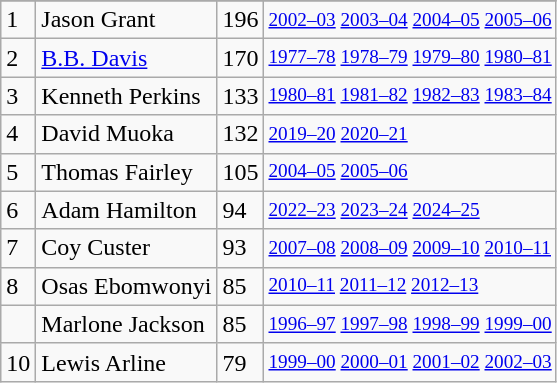<table class="wikitable">
<tr>
</tr>
<tr>
<td>1</td>
<td>Jason Grant</td>
<td>196</td>
<td style="font-size:80%;"><a href='#'>2002–03</a> <a href='#'>2003–04</a> <a href='#'>2004–05</a> <a href='#'>2005–06</a></td>
</tr>
<tr>
<td>2</td>
<td><a href='#'>B.B. Davis</a></td>
<td>170</td>
<td style="font-size:80%;"><a href='#'>1977–78</a> <a href='#'>1978–79</a> <a href='#'>1979–80</a> <a href='#'>1980–81</a></td>
</tr>
<tr>
<td>3</td>
<td>Kenneth Perkins</td>
<td>133</td>
<td style="font-size:80%;"><a href='#'>1980–81</a> <a href='#'>1981–82</a> <a href='#'>1982–83</a> <a href='#'>1983–84</a></td>
</tr>
<tr>
<td>4</td>
<td>David Muoka</td>
<td>132</td>
<td style="font-size:80%;"><a href='#'>2019–20</a> <a href='#'>2020–21</a></td>
</tr>
<tr>
<td>5</td>
<td>Thomas Fairley</td>
<td>105</td>
<td style="font-size:80%;"><a href='#'>2004–05</a> <a href='#'>2005–06</a></td>
</tr>
<tr>
<td>6</td>
<td>Adam Hamilton</td>
<td>94</td>
<td style="font-size:80%;"><a href='#'>2022–23</a> <a href='#'>2023–24</a> <a href='#'>2024–25</a></td>
</tr>
<tr>
<td>7</td>
<td>Coy Custer</td>
<td>93</td>
<td style="font-size:80%;"><a href='#'>2007–08</a> <a href='#'>2008–09</a> <a href='#'>2009–10</a> <a href='#'>2010–11</a></td>
</tr>
<tr>
<td>8</td>
<td>Osas Ebomwonyi</td>
<td>85</td>
<td style="font-size:80%;"><a href='#'>2010–11</a> <a href='#'>2011–12</a> <a href='#'>2012–13</a></td>
</tr>
<tr>
<td></td>
<td>Marlone Jackson</td>
<td>85</td>
<td style="font-size:80%;"><a href='#'>1996–97</a> <a href='#'>1997–98</a> <a href='#'>1998–99</a> <a href='#'>1999–00</a></td>
</tr>
<tr>
<td>10</td>
<td>Lewis Arline</td>
<td>79</td>
<td style="font-size:80%;"><a href='#'>1999–00</a> <a href='#'>2000–01</a> <a href='#'>2001–02</a> <a href='#'>2002–03</a></td>
</tr>
</table>
